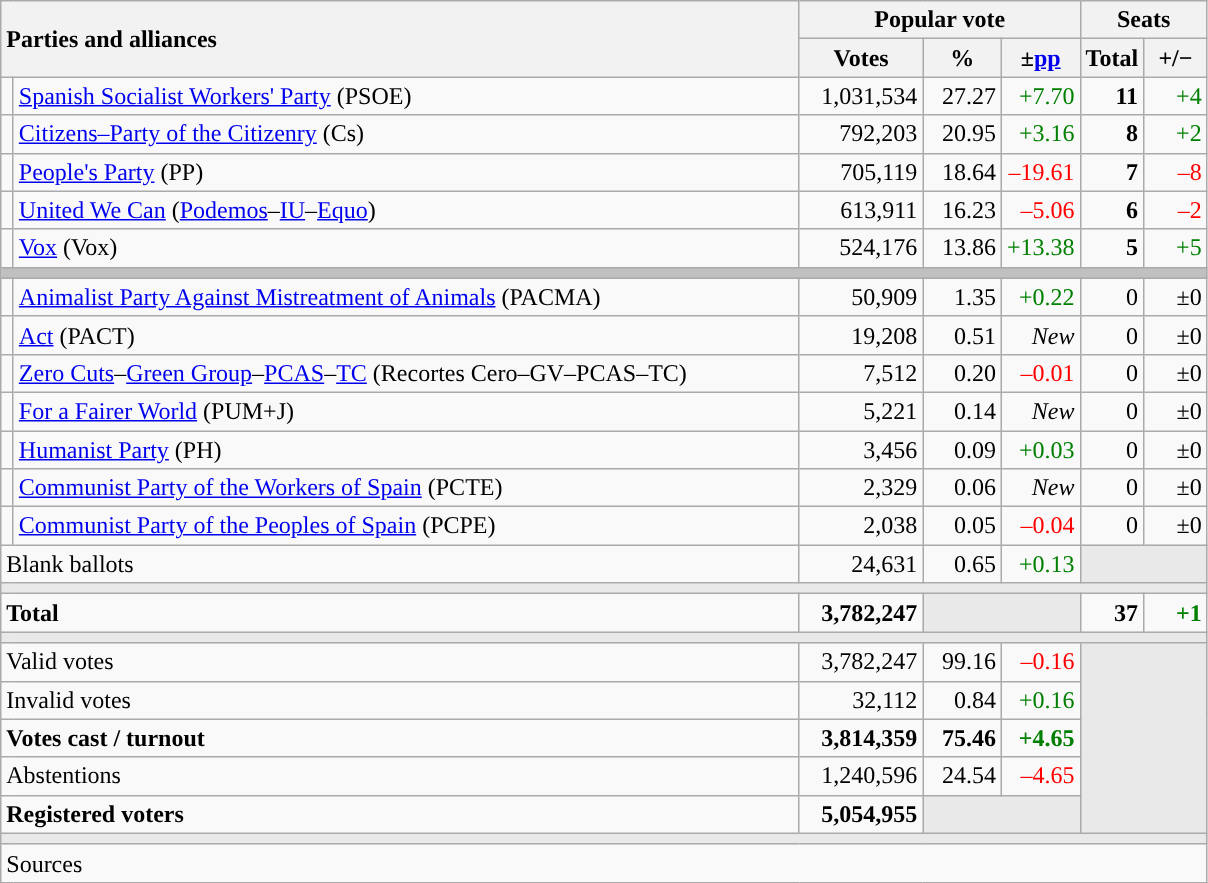<table class="wikitable" style="text-align:right;">
<tr>
<th style="text-align:left;" rowspan="2" colspan="2" width="525">Parties and alliances</th>
<th colspan="3">Popular vote</th>
<th colspan="2">Seats</th>
</tr>
<tr>
<th width="75">Votes</th>
<th width="45">%</th>
<th width="45">±<a href='#'>pp</a></th>
<th width="35">Total</th>
<th width="35">+/−</th>
</tr>
<tr>
<td width="1" style="color:inherit;background:"></td>
<td align="left"><a href='#'>Spanish Socialist Workers' Party</a> (PSOE)</td>
<td>1,031,534</td>
<td>27.27</td>
<td style="color:green;">+7.70</td>
<td><strong>11</strong></td>
<td style="color:green;">+4</td>
</tr>
<tr>
<td style="color:inherit;background:"></td>
<td align="left"><a href='#'>Citizens–Party of the Citizenry</a> (Cs)</td>
<td>792,203</td>
<td>20.95</td>
<td style="color:green;">+3.16</td>
<td><strong>8</strong></td>
<td style="color:green;">+2</td>
</tr>
<tr>
<td style="color:inherit;background:"></td>
<td align="left"><a href='#'>People's Party</a> (PP)</td>
<td>705,119</td>
<td>18.64</td>
<td style="color:red;">–19.61</td>
<td><strong>7</strong></td>
<td style="color:red;">–8</td>
</tr>
<tr>
<td style="color:inherit;background:"></td>
<td align="left"><a href='#'>United We Can</a> (<a href='#'>Podemos</a>–<a href='#'>IU</a>–<a href='#'>Equo</a>)</td>
<td>613,911</td>
<td>16.23</td>
<td style="color:red;">–5.06</td>
<td><strong>6</strong></td>
<td style="color:red;">–2</td>
</tr>
<tr>
<td style="color:inherit;background:"></td>
<td align="left"><a href='#'>Vox</a> (Vox)</td>
<td>524,176</td>
<td>13.86</td>
<td style="color:green;">+13.38</td>
<td><strong>5</strong></td>
<td style="color:green;">+5</td>
</tr>
<tr>
<td colspan="7" bgcolor="#C0C0C0"></td>
</tr>
<tr>
<td style="color:inherit;background:"></td>
<td align="left"><a href='#'>Animalist Party Against Mistreatment of Animals</a> (PACMA)</td>
<td>50,909</td>
<td>1.35</td>
<td style="color:green;">+0.22</td>
<td>0</td>
<td>±0</td>
</tr>
<tr>
<td style="color:inherit;background:"></td>
<td align="left"><a href='#'>Act</a> (PACT)</td>
<td>19,208</td>
<td>0.51</td>
<td><em>New</em></td>
<td>0</td>
<td>±0</td>
</tr>
<tr>
<td style="color:inherit;background:"></td>
<td align="left"><a href='#'>Zero Cuts</a>–<a href='#'>Green Group</a>–<a href='#'>PCAS</a>–<a href='#'>TC</a> (Recortes Cero–GV–PCAS–TC)</td>
<td>7,512</td>
<td>0.20</td>
<td style="color:red;">–0.01</td>
<td>0</td>
<td>±0</td>
</tr>
<tr>
<td style="color:inherit;background:"></td>
<td align="left"><a href='#'>For a Fairer World</a> (PUM+J)</td>
<td>5,221</td>
<td>0.14</td>
<td><em>New</em></td>
<td>0</td>
<td>±0</td>
</tr>
<tr>
<td style="color:inherit;background:"></td>
<td align="left"><a href='#'>Humanist Party</a> (PH)</td>
<td>3,456</td>
<td>0.09</td>
<td style="color:green;">+0.03</td>
<td>0</td>
<td>±0</td>
</tr>
<tr>
<td style="color:inherit;background:"></td>
<td align="left"><a href='#'>Communist Party of the Workers of Spain</a> (PCTE)</td>
<td>2,329</td>
<td>0.06</td>
<td><em>New</em></td>
<td>0</td>
<td>±0</td>
</tr>
<tr>
<td style="color:inherit;background:"></td>
<td align="left"><a href='#'>Communist Party of the Peoples of Spain</a> (PCPE)</td>
<td>2,038</td>
<td>0.05</td>
<td style="color:red;">–0.04</td>
<td>0</td>
<td>±0</td>
</tr>
<tr>
<td align="left" colspan="2">Blank ballots</td>
<td>24,631</td>
<td>0.65</td>
<td style="color:green;">+0.13</td>
<td bgcolor="#E9E9E9" colspan="2"></td>
</tr>
<tr>
<td colspan="7" bgcolor="#E9E9E9"></td>
</tr>
<tr style="font-weight:bold;">
<td align="left" colspan="2">Total</td>
<td>3,782,247</td>
<td bgcolor="#E9E9E9" colspan="2"></td>
<td>37</td>
<td style="color:green;">+1</td>
</tr>
<tr>
<td colspan="7" bgcolor="#E9E9E9"></td>
</tr>
<tr>
<td align="left" colspan="2">Valid votes</td>
<td>3,782,247</td>
<td>99.16</td>
<td style="color:red;">–0.16</td>
<td bgcolor="#E9E9E9" colspan="2" rowspan="5"></td>
</tr>
<tr>
<td align="left" colspan="2">Invalid votes</td>
<td>32,112</td>
<td>0.84</td>
<td style="color:green;">+0.16</td>
</tr>
<tr style="font-weight:bold;">
<td align="left" colspan="2">Votes cast / turnout</td>
<td>3,814,359</td>
<td>75.46</td>
<td style="color:green;">+4.65</td>
</tr>
<tr>
<td align="left" colspan="2">Abstentions</td>
<td>1,240,596</td>
<td>24.54</td>
<td style="color:red;">–4.65</td>
</tr>
<tr style="font-weight:bold;">
<td align="left" colspan="2">Registered voters</td>
<td>5,054,955</td>
<td bgcolor="#E9E9E9" colspan="2"></td>
</tr>
<tr>
<td colspan="7" bgcolor="#E9E9E9"></td>
</tr>
<tr>
<td align="left" colspan="7">Sources</td>
</tr>
</table>
